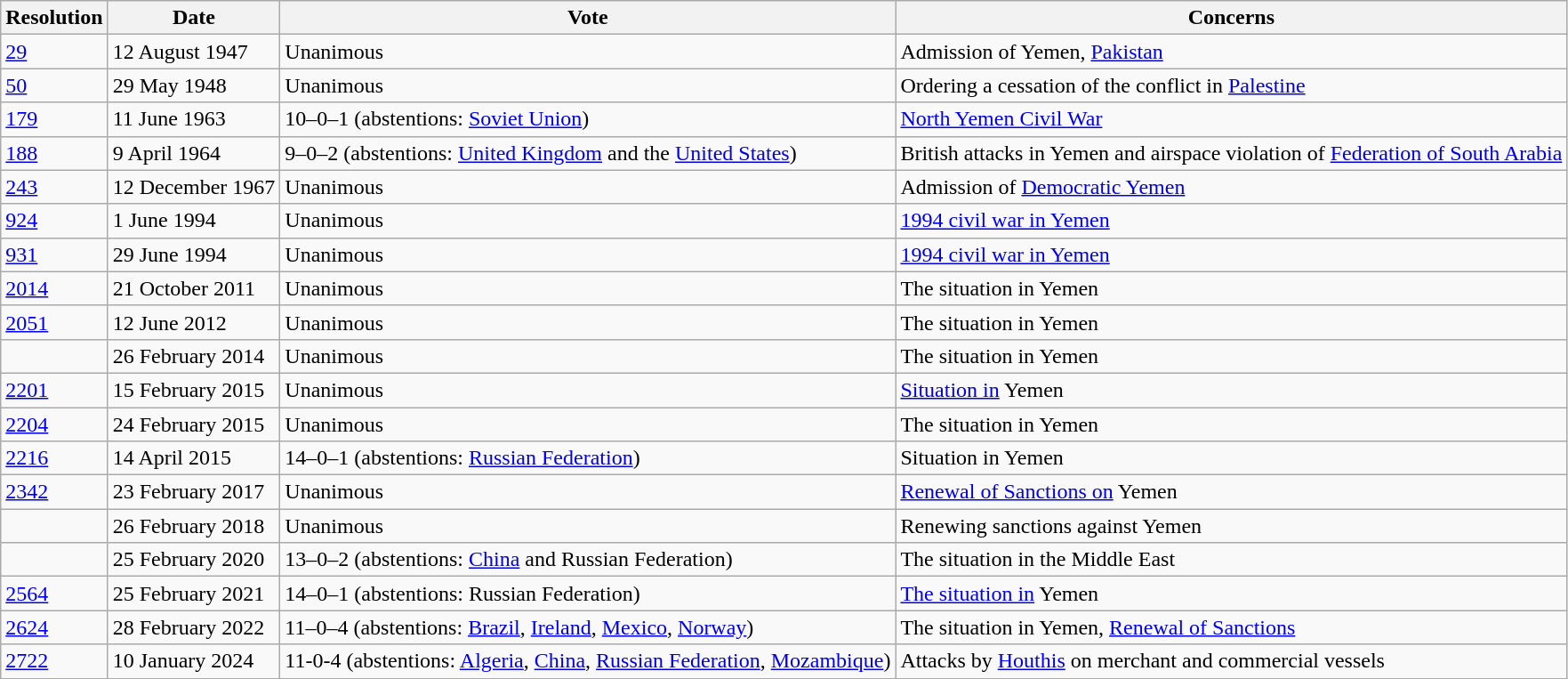<table class="wikitable">
<tr>
<th>Resolution</th>
<th>Date</th>
<th>Vote</th>
<th>Concerns</th>
</tr>
<tr>
<td><a href='#'>29</a></td>
<td>12 August 1947</td>
<td>Unanimous</td>
<td>Admission of Yemen, <a href='#'>Pakistan</a></td>
</tr>
<tr>
<td><a href='#'>50</a></td>
<td>29 May 1948</td>
<td>Unanimous</td>
<td>Ordering a cessation of the conflict in <a href='#'>Palestine</a></td>
</tr>
<tr>
<td><a href='#'>179</a></td>
<td>11 June 1963</td>
<td>10–0–1 (abstentions: <a href='#'>Soviet Union</a>)</td>
<td><a href='#'>North Yemen Civil War</a></td>
</tr>
<tr>
<td><a href='#'>188</a></td>
<td>9 April 1964</td>
<td>9–0–2 (abstentions: <a href='#'>United Kingdom</a> and the <a href='#'>United States</a>)</td>
<td>British attacks in Yemen and airspace violation of <a href='#'>Federation of South Arabia</a></td>
</tr>
<tr>
<td><a href='#'>243</a></td>
<td>12 December 1967</td>
<td>Unanimous</td>
<td>Admission of <a href='#'>Democratic Yemen</a></td>
</tr>
<tr>
<td><a href='#'>924</a></td>
<td>1 June 1994</td>
<td>Unanimous</td>
<td><a href='#'>1994 civil war in Yemen</a></td>
</tr>
<tr>
<td><a href='#'>931</a></td>
<td>29 June 1994</td>
<td>Unanimous</td>
<td><a href='#'>1994 civil war in Yemen</a></td>
</tr>
<tr>
<td><a href='#'>2014</a></td>
<td>21 October 2011</td>
<td>Unanimous</td>
<td>The situation in Yemen</td>
</tr>
<tr>
<td><a href='#'>2051</a></td>
<td>12 June 2012</td>
<td>Unanimous</td>
<td>The situation in Yemen</td>
</tr>
<tr>
<td></td>
<td>26 February 2014</td>
<td>Unanimous</td>
<td>The situation in Yemen</td>
</tr>
<tr>
<td><a href='#'>2201</a></td>
<td>15 February 2015</td>
<td>Unanimous</td>
<td><a href='#'>Situation in</a> Yemen</td>
</tr>
<tr>
<td><a href='#'>2204</a></td>
<td>24 February 2015</td>
<td>Unanimous</td>
<td>The situation in Yemen</td>
</tr>
<tr>
<td><a href='#'>2216</a></td>
<td>14 April 2015</td>
<td>14–0–1 (abstentions: <a href='#'>Russian Federation</a>)</td>
<td>Situation in Yemen</td>
</tr>
<tr>
<td><a href='#'>2342</a></td>
<td>23 February 2017</td>
<td>Unanimous</td>
<td><a href='#'>Renewal of Sanctions on</a> Yemen</td>
</tr>
<tr>
<td></td>
<td>26 February 2018</td>
<td>Unanimous</td>
<td>Renewing sanctions against Yemen</td>
</tr>
<tr>
<td></td>
<td>25 February 2020</td>
<td>13–0–2 (abstentions: <a href='#'>China</a> and Russian Federation)</td>
<td>The situation in the Middle East</td>
</tr>
<tr>
<td><a href='#'>2564</a></td>
<td>25 February 2021</td>
<td>14–0–1 (abstentions: Russian Federation)</td>
<td><a href='#'>The situation in</a> Yemen</td>
</tr>
<tr>
<td><a href='#'>2624</a></td>
<td>28 February 2022</td>
<td>11–0–4 (abstentions: <a href='#'>Brazil</a>, <a href='#'>Ireland</a>, <a href='#'>Mexico</a>, <a href='#'>Norway</a>)</td>
<td>The situation in Yemen, <a href='#'>Renewal of Sanctions</a></td>
</tr>
<tr>
<td><a href='#'>2722</a></td>
<td>10 January 2024</td>
<td>11-0-4 (abstentions: <a href='#'>Algeria</a>, <a href='#'>China</a>, <a href='#'>Russian Federation</a>, <a href='#'>Mozambique</a>)</td>
<td>Attacks by <a href='#'>Houthis</a> on merchant and commercial vessels</td>
</tr>
</table>
